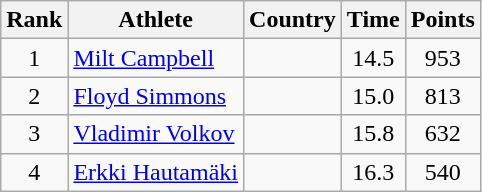<table class="wikitable sortable" style="text-align:center">
<tr>
<th>Rank</th>
<th>Athlete</th>
<th>Country</th>
<th>Time</th>
<th>Points</th>
</tr>
<tr>
<td>1</td>
<td align=left><a href='#'>Milt Campbell</a></td>
<td align=left></td>
<td>14.5</td>
<td>953</td>
</tr>
<tr>
<td>2</td>
<td align=left><a href='#'>Floyd Simmons</a></td>
<td align=left></td>
<td>15.0</td>
<td>813</td>
</tr>
<tr>
<td>3</td>
<td align=left><a href='#'>Vladimir Volkov</a></td>
<td align=left></td>
<td>15.8</td>
<td>632</td>
</tr>
<tr>
<td>4</td>
<td align=left><a href='#'>Erkki Hautamäki</a></td>
<td align=left></td>
<td>16.3</td>
<td>540</td>
</tr>
</table>
